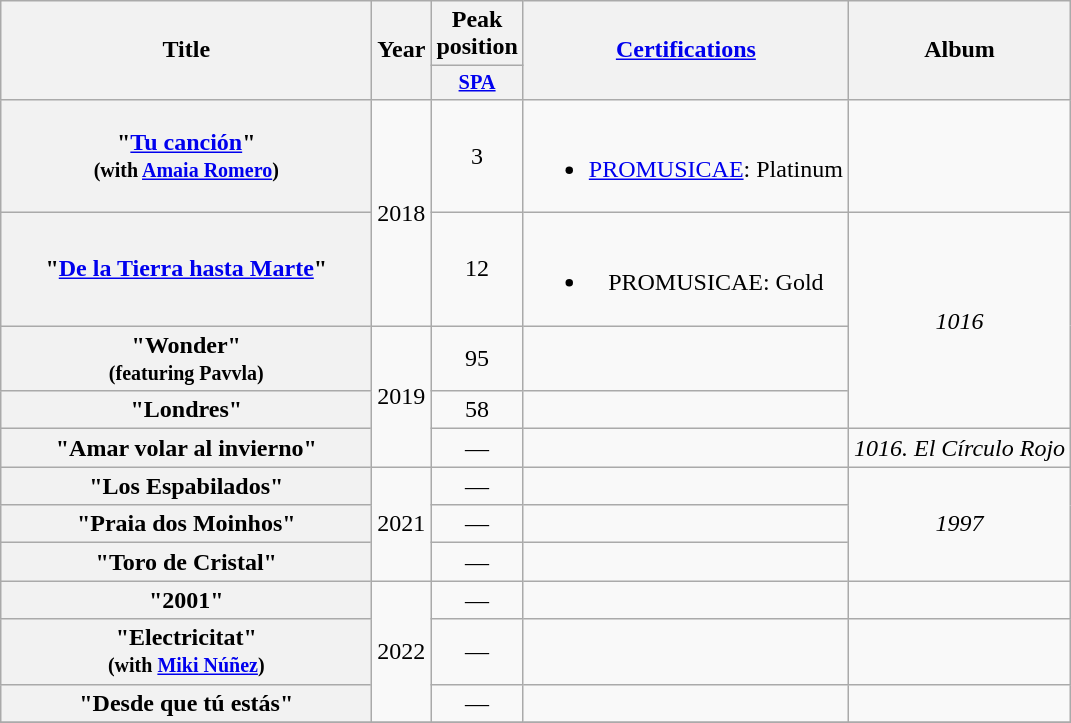<table class="wikitable plainrowheaders" style="text-align:center;">
<tr>
<th scope="col" rowspan="2" style="width:15em;">Title</th>
<th scope="col" rowspan="2" style="width:1em;">Year</th>
<th scope="col" colspan="1">Peak position</th>
<th scope="col" rowspan="2"><a href='#'>Certifications</a></th>
<th scope="col" rowspan="2">Album</th>
</tr>
<tr>
<th scope="col" style="width:3em;font-size:85%;"><a href='#'>SPA</a><br></th>
</tr>
<tr>
<th scope="row">"<a href='#'>Tu canción</a>"<br><small>(with <a href='#'>Amaia Romero</a>)</small></th>
<td rowspan="2">2018</td>
<td>3</td>
<td><br><ul><li><a href='#'>PROMUSICAE</a>: Platinum</li></ul></td>
<td></td>
</tr>
<tr>
<th scope="row">"<a href='#'>De la Tierra hasta Marte</a>"</th>
<td>12</td>
<td><br><ul><li>PROMUSICAE: Gold</li></ul></td>
<td rowspan="3"><em>1016</em></td>
</tr>
<tr>
<th scope="row">"Wonder"<br><small>(featuring Pavvla)</small></th>
<td rowspan="3">2019</td>
<td>95</td>
</tr>
<tr>
<th scope="row">"Londres"</th>
<td>58</td>
<td></td>
</tr>
<tr>
<th scope="row">"Amar volar al invierno"</th>
<td>—</td>
<td></td>
<td><em>1016. El Círculo Rojo</em></td>
</tr>
<tr>
<th scope="row">"Los Espabilados"</th>
<td rowspan="3">2021</td>
<td>—</td>
<td></td>
<td rowspan="3"><em>1997</em></td>
</tr>
<tr>
<th scope="row">"Praia dos Moinhos"</th>
<td>—</td>
<td></td>
</tr>
<tr>
<th scope="row">"Toro de Cristal"</th>
<td>—</td>
<td></td>
</tr>
<tr>
<th scope="row">"2001"</th>
<td rowspan="3">2022</td>
<td>—</td>
<td></td>
<td></td>
</tr>
<tr>
<th scope="row">"Electricitat"<br><small>(with <a href='#'>Miki Núñez</a>)</small></th>
<td>—</td>
<td></td>
<td></td>
</tr>
<tr>
<th scope="row">"Desde que tú estás"</th>
<td>—</td>
<td></td>
<td></td>
</tr>
<tr>
</tr>
</table>
